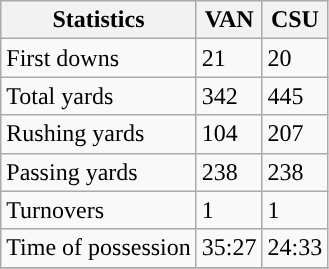<table class="wikitable" style="float: left;">
<tr>
<th>Statistics</th>
<th>VAN</th>
<th>CSU</th>
</tr>
<tr>
<td>First downs</td>
<td>21</td>
<td>20</td>
</tr>
<tr>
<td>Total yards</td>
<td>342</td>
<td>445</td>
</tr>
<tr>
<td>Rushing yards</td>
<td>104</td>
<td>207</td>
</tr>
<tr>
<td>Passing yards</td>
<td>238</td>
<td>238</td>
</tr>
<tr>
<td>Turnovers</td>
<td>1</td>
<td>1</td>
</tr>
<tr>
<td>Time of possession</td>
<td>35:27</td>
<td>24:33</td>
</tr>
<tr>
</tr>
</table>
